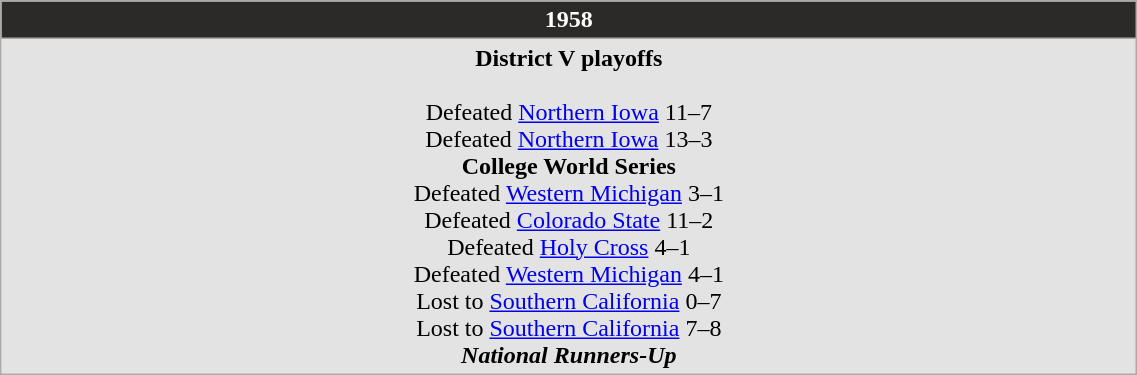<table Class="wikitable" width="60%">
<tr>
<th style="background:#2C2A29; color:white;">1958</th>
</tr>
<tr style="background: #e3e3e3;">
<td align="center"><strong>District V playoffs</strong><br><br>Defeated <a href='#'>Northern Iowa</a> 11–7<br>
Defeated <a href='#'>Northern Iowa</a> 13–3<br><strong>College World Series</strong><br>
Defeated <a href='#'>Western Michigan</a> 3–1<br>
Defeated <a href='#'>Colorado State</a> 11–2<br>
Defeated <a href='#'>Holy Cross</a> 4–1<br>
Defeated <a href='#'>Western Michigan</a> 4–1<br>
Lost to <a href='#'>Southern California</a> 0–7<br>
Lost to <a href='#'>Southern California</a> 7–8<br>
<strong><em>National Runners-Up</em></strong></td>
</tr>
</table>
